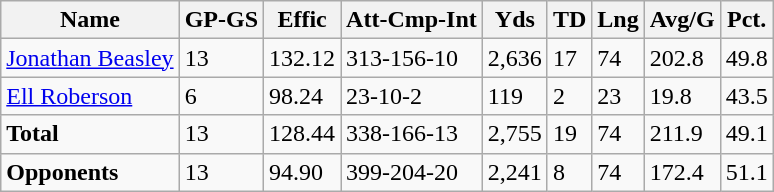<table class="wikitable" style="white-space:nowrap;">
<tr>
<th>Name</th>
<th>GP-GS</th>
<th>Effic</th>
<th>Att-Cmp-Int</th>
<th>Yds</th>
<th>TD</th>
<th>Lng</th>
<th>Avg/G</th>
<th>Pct.</th>
</tr>
<tr>
<td><a href='#'>Jonathan Beasley</a></td>
<td>13</td>
<td>132.12</td>
<td>313-156-10</td>
<td>2,636</td>
<td>17</td>
<td>74</td>
<td>202.8</td>
<td>49.8</td>
</tr>
<tr>
<td><a href='#'>Ell Roberson</a></td>
<td>6</td>
<td>98.24</td>
<td>23-10-2</td>
<td>119</td>
<td>2</td>
<td>23</td>
<td>19.8</td>
<td>43.5</td>
</tr>
<tr>
<td><strong>Total</strong></td>
<td>13</td>
<td>128.44</td>
<td>338-166-13</td>
<td>2,755</td>
<td>19</td>
<td>74</td>
<td>211.9</td>
<td>49.1</td>
</tr>
<tr>
<td><strong>Opponents</strong></td>
<td>13</td>
<td>94.90</td>
<td>399-204-20</td>
<td>2,241</td>
<td>8</td>
<td>74</td>
<td>172.4</td>
<td>51.1</td>
</tr>
</table>
